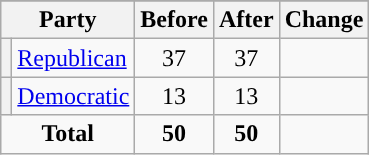<table class="wikitable" style="text-align:center;">
<tr>
</tr>
<tr>
<th colspan=2>Party</th>
<th>Before</th>
<th>After</th>
<th>Change</th>
</tr>
<tr>
<th style="background-color:"></th>
<td style="text-align:left;"><a href='#'>Republican</a></td>
<td>37</td>
<td>37</td>
<td></td>
</tr>
<tr>
<th style="background-color:"></th>
<td style="text-align:left;"><a href='#'>Democratic</a></td>
<td>13</td>
<td>13</td>
<td></td>
</tr>
<tr>
<td colspan=2><strong>Total</strong></td>
<td><strong>50</strong></td>
<td><strong>50</strong></td>
<td></td>
</tr>
</table>
